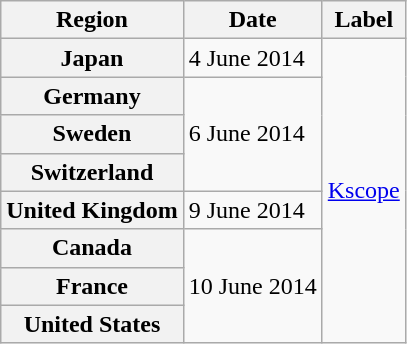<table class="wikitable plainrowheaders">
<tr>
<th scope="col">Region</th>
<th scope="col">Date</th>
<th scope="col">Label</th>
</tr>
<tr>
<th scope="row">Japan</th>
<td>4 June 2014</td>
<td rowspan="8"><a href='#'>Kscope</a></td>
</tr>
<tr>
<th scope="row">Germany</th>
<td rowspan="3">6 June 2014</td>
</tr>
<tr>
<th scope="row">Sweden</th>
</tr>
<tr>
<th scope="row">Switzerland</th>
</tr>
<tr>
<th scope="row">United Kingdom</th>
<td>9 June 2014</td>
</tr>
<tr>
<th scope="row">Canada</th>
<td rowspan="3">10 June 2014</td>
</tr>
<tr>
<th scope="row">France</th>
</tr>
<tr>
<th scope="row">United States</th>
</tr>
</table>
